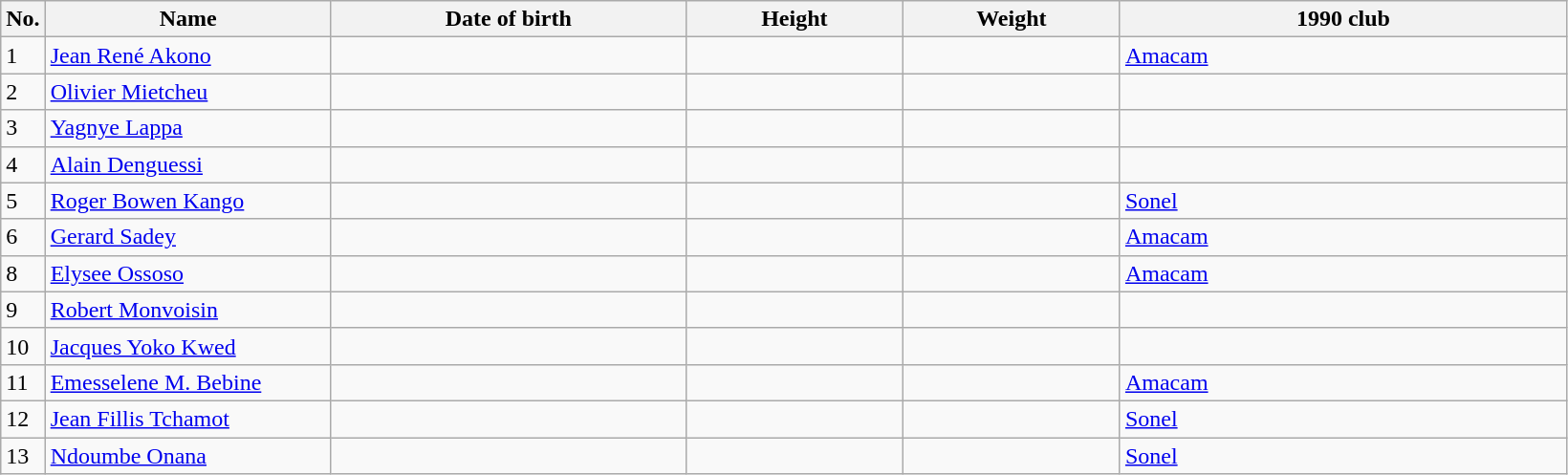<table class=wikitable sortable style=font-size:100%; text-align:center;>
<tr>
<th>No.</th>
<th style=width:12em>Name</th>
<th style=width:15em>Date of birth</th>
<th style=width:9em>Height</th>
<th style=width:9em>Weight</th>
<th style=width:19em>1990 club</th>
</tr>
<tr>
<td>1</td>
<td><a href='#'>Jean René Akono</a></td>
<td></td>
<td></td>
<td></td>
<td><a href='#'>Amacam</a></td>
</tr>
<tr>
<td>2</td>
<td><a href='#'>Olivier Mietcheu</a></td>
<td></td>
<td></td>
<td></td>
<td></td>
</tr>
<tr>
<td>3</td>
<td><a href='#'>Yagnye Lappa</a></td>
<td></td>
<td></td>
<td></td>
<td></td>
</tr>
<tr>
<td>4</td>
<td><a href='#'>Alain Denguessi</a></td>
<td></td>
<td></td>
<td></td>
<td></td>
</tr>
<tr>
<td>5</td>
<td><a href='#'>Roger Bowen Kango</a></td>
<td></td>
<td></td>
<td></td>
<td><a href='#'>Sonel</a></td>
</tr>
<tr>
<td>6</td>
<td><a href='#'>Gerard Sadey</a></td>
<td></td>
<td></td>
<td></td>
<td><a href='#'>Amacam</a></td>
</tr>
<tr>
<td>8</td>
<td><a href='#'>Elysee Ossoso</a></td>
<td></td>
<td></td>
<td></td>
<td><a href='#'>Amacam</a></td>
</tr>
<tr>
<td>9</td>
<td><a href='#'>Robert Monvoisin</a></td>
<td></td>
<td></td>
<td></td>
<td></td>
</tr>
<tr>
<td>10</td>
<td><a href='#'>Jacques Yoko Kwed</a></td>
<td></td>
<td></td>
<td></td>
<td></td>
</tr>
<tr>
<td>11</td>
<td><a href='#'>Emesselene M. Bebine</a></td>
<td></td>
<td></td>
<td></td>
<td><a href='#'>Amacam</a></td>
</tr>
<tr>
<td>12</td>
<td><a href='#'>Jean Fillis Tchamot</a></td>
<td></td>
<td></td>
<td></td>
<td><a href='#'>Sonel</a></td>
</tr>
<tr>
<td>13</td>
<td><a href='#'>Ndoumbe Onana</a></td>
<td></td>
<td></td>
<td></td>
<td><a href='#'>Sonel</a></td>
</tr>
</table>
